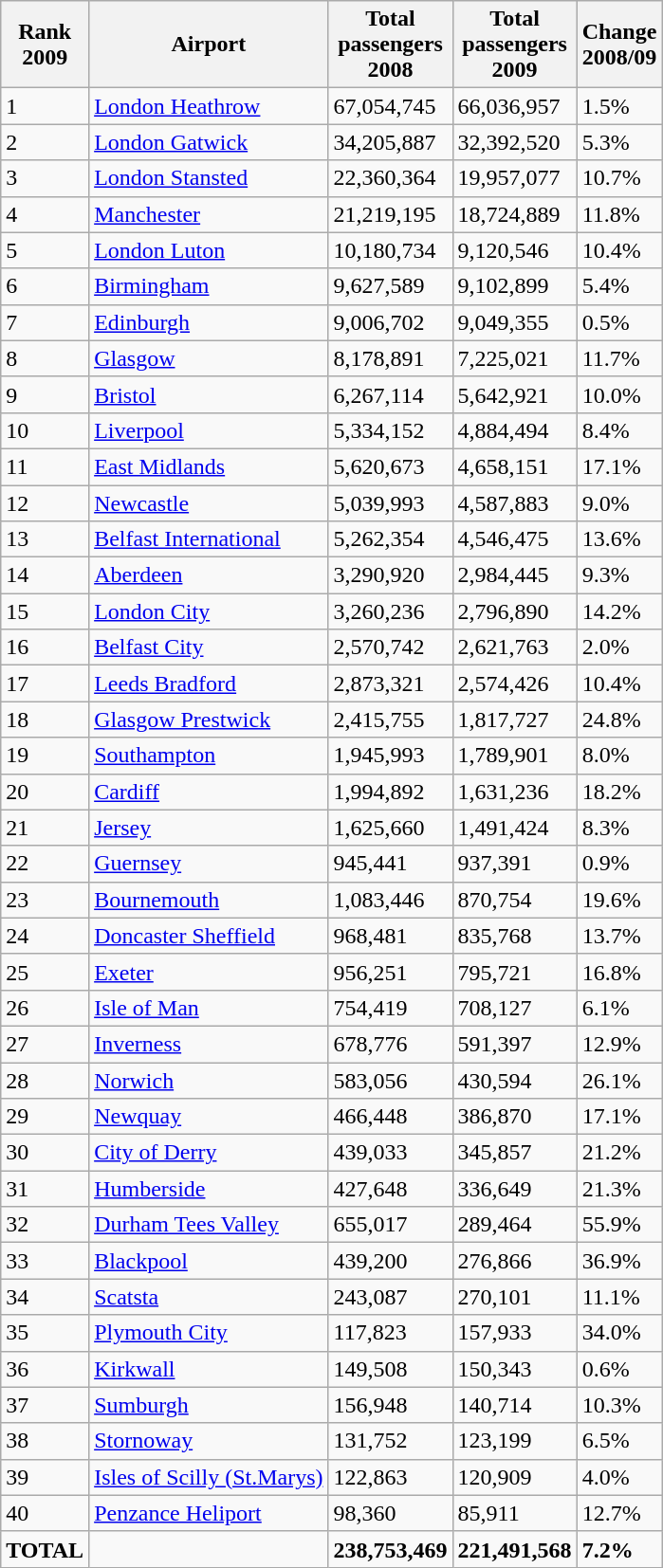<table class="wikitable sortable">
<tr>
<th>Rank<br>2009</th>
<th>Airport</th>
<th>Total<br>passengers<br>2008</th>
<th>Total<br>passengers<br>2009</th>
<th>Change<br>2008/09</th>
</tr>
<tr>
<td>1</td>
<td><a href='#'>London Heathrow</a></td>
<td>67,054,745</td>
<td>66,036,957</td>
<td>1.5%</td>
</tr>
<tr>
<td>2</td>
<td><a href='#'>London Gatwick</a></td>
<td>34,205,887</td>
<td>32,392,520</td>
<td>5.3%</td>
</tr>
<tr>
<td>3</td>
<td><a href='#'>London Stansted</a></td>
<td>22,360,364</td>
<td>19,957,077</td>
<td>10.7%</td>
</tr>
<tr>
<td>4</td>
<td><a href='#'>Manchester</a></td>
<td>21,219,195</td>
<td>18,724,889</td>
<td>11.8%</td>
</tr>
<tr>
<td>5</td>
<td><a href='#'>London Luton</a></td>
<td>10,180,734</td>
<td>9,120,546</td>
<td>10.4%</td>
</tr>
<tr>
<td>6</td>
<td><a href='#'>Birmingham</a></td>
<td>9,627,589</td>
<td>9,102,899</td>
<td>5.4%</td>
</tr>
<tr>
<td>7</td>
<td><a href='#'>Edinburgh</a></td>
<td>9,006,702</td>
<td>9,049,355</td>
<td>0.5%</td>
</tr>
<tr>
<td>8</td>
<td><a href='#'>Glasgow</a></td>
<td>8,178,891</td>
<td>7,225,021</td>
<td>11.7%</td>
</tr>
<tr>
<td>9</td>
<td><a href='#'>Bristol</a></td>
<td>6,267,114</td>
<td>5,642,921</td>
<td>10.0%</td>
</tr>
<tr>
<td>10</td>
<td><a href='#'>Liverpool</a></td>
<td>5,334,152</td>
<td>4,884,494</td>
<td>8.4%</td>
</tr>
<tr>
<td>11</td>
<td><a href='#'>East Midlands</a></td>
<td>5,620,673</td>
<td>4,658,151</td>
<td>17.1%</td>
</tr>
<tr>
<td>12</td>
<td><a href='#'>Newcastle</a></td>
<td>5,039,993</td>
<td>4,587,883</td>
<td>9.0%</td>
</tr>
<tr>
<td>13</td>
<td><a href='#'>Belfast International</a></td>
<td>5,262,354</td>
<td>4,546,475</td>
<td>13.6%</td>
</tr>
<tr>
<td>14</td>
<td><a href='#'>Aberdeen</a></td>
<td>3,290,920</td>
<td>2,984,445</td>
<td>9.3%</td>
</tr>
<tr>
<td>15</td>
<td><a href='#'>London City</a></td>
<td>3,260,236</td>
<td>2,796,890</td>
<td>14.2%</td>
</tr>
<tr>
<td>16</td>
<td><a href='#'>Belfast City</a></td>
<td>2,570,742</td>
<td>2,621,763</td>
<td>2.0%</td>
</tr>
<tr>
<td>17</td>
<td><a href='#'>Leeds Bradford</a></td>
<td>2,873,321</td>
<td>2,574,426</td>
<td>10.4%</td>
</tr>
<tr>
<td>18</td>
<td><a href='#'>Glasgow Prestwick</a></td>
<td>2,415,755</td>
<td>1,817,727</td>
<td>24.8%</td>
</tr>
<tr>
<td>19</td>
<td><a href='#'>Southampton</a></td>
<td>1,945,993</td>
<td>1,789,901</td>
<td>8.0%</td>
</tr>
<tr>
<td>20</td>
<td><a href='#'>Cardiff</a></td>
<td>1,994,892</td>
<td>1,631,236</td>
<td>18.2%</td>
</tr>
<tr>
<td>21</td>
<td><a href='#'>Jersey</a></td>
<td>1,625,660</td>
<td>1,491,424</td>
<td>8.3%</td>
</tr>
<tr>
<td>22</td>
<td><a href='#'>Guernsey</a></td>
<td>945,441</td>
<td>937,391</td>
<td>0.9%</td>
</tr>
<tr>
<td>23</td>
<td><a href='#'>Bournemouth</a></td>
<td>1,083,446</td>
<td>870,754</td>
<td>19.6%</td>
</tr>
<tr>
<td>24</td>
<td><a href='#'>Doncaster Sheffield</a></td>
<td>968,481</td>
<td>835,768</td>
<td>13.7%</td>
</tr>
<tr>
<td>25</td>
<td><a href='#'>Exeter</a></td>
<td>956,251</td>
<td>795,721</td>
<td>16.8%</td>
</tr>
<tr>
<td>26</td>
<td><a href='#'>Isle of Man</a></td>
<td>754,419</td>
<td>708,127</td>
<td>6.1%</td>
</tr>
<tr>
<td>27</td>
<td><a href='#'>Inverness</a></td>
<td>678,776</td>
<td>591,397</td>
<td>12.9%</td>
</tr>
<tr>
<td>28</td>
<td><a href='#'>Norwich</a></td>
<td>583,056</td>
<td>430,594</td>
<td>26.1%</td>
</tr>
<tr>
<td>29</td>
<td><a href='#'>Newquay</a></td>
<td>466,448</td>
<td>386,870</td>
<td>17.1%</td>
</tr>
<tr>
<td>30</td>
<td><a href='#'>City of Derry</a></td>
<td>439,033</td>
<td>345,857</td>
<td>21.2%</td>
</tr>
<tr>
<td>31</td>
<td><a href='#'>Humberside</a></td>
<td>427,648</td>
<td>336,649</td>
<td>21.3%</td>
</tr>
<tr>
<td>32</td>
<td><a href='#'>Durham Tees Valley</a></td>
<td>655,017</td>
<td>289,464</td>
<td>55.9%</td>
</tr>
<tr>
<td>33</td>
<td><a href='#'>Blackpool</a></td>
<td>439,200</td>
<td>276,866</td>
<td>36.9%</td>
</tr>
<tr>
<td>34</td>
<td><a href='#'>Scatsta</a></td>
<td>243,087</td>
<td>270,101</td>
<td>11.1%</td>
</tr>
<tr>
<td>35</td>
<td><a href='#'>Plymouth City</a></td>
<td>117,823</td>
<td>157,933</td>
<td>34.0%</td>
</tr>
<tr>
<td>36</td>
<td><a href='#'>Kirkwall</a></td>
<td>149,508</td>
<td>150,343</td>
<td>0.6%</td>
</tr>
<tr>
<td>37</td>
<td><a href='#'>Sumburgh</a></td>
<td>156,948</td>
<td>140,714</td>
<td>10.3%</td>
</tr>
<tr>
<td>38</td>
<td><a href='#'>Stornoway</a></td>
<td>131,752</td>
<td>123,199</td>
<td>6.5%</td>
</tr>
<tr>
<td>39</td>
<td><a href='#'>Isles of Scilly (St.Marys)</a></td>
<td>122,863</td>
<td>120,909</td>
<td>4.0%</td>
</tr>
<tr>
<td>40</td>
<td><a href='#'>Penzance Heliport</a></td>
<td>98,360</td>
<td>85,911</td>
<td>12.7%</td>
</tr>
<tr class="sortbottom">
<td><strong>TOTAL</strong></td>
<td></td>
<td><strong>238,753,469</strong></td>
<td><strong>221,491,568</strong></td>
<td><strong>7.2%</strong></td>
</tr>
</table>
